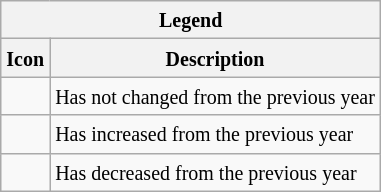<table class="wikitable">
<tr>
<th colspan="2"><small>Legend</small></th>
</tr>
<tr>
<th><small> Icon</small></th>
<th><small> Description</small></th>
</tr>
<tr>
<td></td>
<td><small>Has not changed from the previous year</small></td>
</tr>
<tr>
<td></td>
<td><small>Has increased from the previous year</small></td>
</tr>
<tr>
<td></td>
<td><small>Has decreased from the previous year</small></td>
</tr>
</table>
